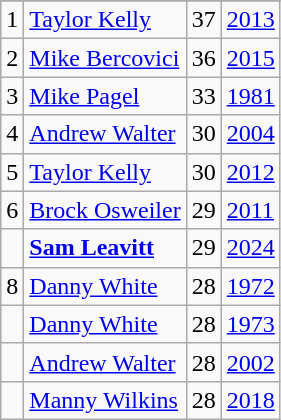<table class="wikitable">
<tr>
</tr>
<tr>
<td>1</td>
<td><a href='#'>Taylor Kelly</a></td>
<td><abbr>37</abbr></td>
<td><a href='#'>2013</a></td>
</tr>
<tr>
<td>2</td>
<td><a href='#'>Mike Bercovici</a></td>
<td><abbr>36</abbr></td>
<td><a href='#'>2015</a></td>
</tr>
<tr>
<td>3</td>
<td><a href='#'>Mike Pagel</a></td>
<td><abbr>33</abbr></td>
<td><a href='#'>1981</a></td>
</tr>
<tr>
<td>4</td>
<td><a href='#'>Andrew Walter</a></td>
<td><abbr>30</abbr></td>
<td><a href='#'>2004</a></td>
</tr>
<tr>
<td>5</td>
<td><a href='#'>Taylor Kelly</a></td>
<td><abbr>30</abbr></td>
<td><a href='#'>2012</a></td>
</tr>
<tr>
<td>6</td>
<td><a href='#'>Brock Osweiler</a></td>
<td><abbr>29</abbr></td>
<td><a href='#'>2011</a></td>
</tr>
<tr>
<td></td>
<td><strong><a href='#'>Sam Leavitt</a></strong></td>
<td><abbr>29</abbr></td>
<td><a href='#'>2024</a></td>
</tr>
<tr>
<td>8</td>
<td><a href='#'>Danny White</a></td>
<td><abbr>28</abbr></td>
<td><a href='#'>1972</a></td>
</tr>
<tr>
<td></td>
<td><a href='#'>Danny White</a></td>
<td><abbr>28</abbr></td>
<td><a href='#'>1973</a></td>
</tr>
<tr>
<td></td>
<td><a href='#'>Andrew Walter</a></td>
<td><abbr>28</abbr></td>
<td><a href='#'>2002</a></td>
</tr>
<tr>
<td></td>
<td><a href='#'>Manny Wilkins</a></td>
<td><abbr>28</abbr></td>
<td><a href='#'>2018</a></td>
</tr>
</table>
